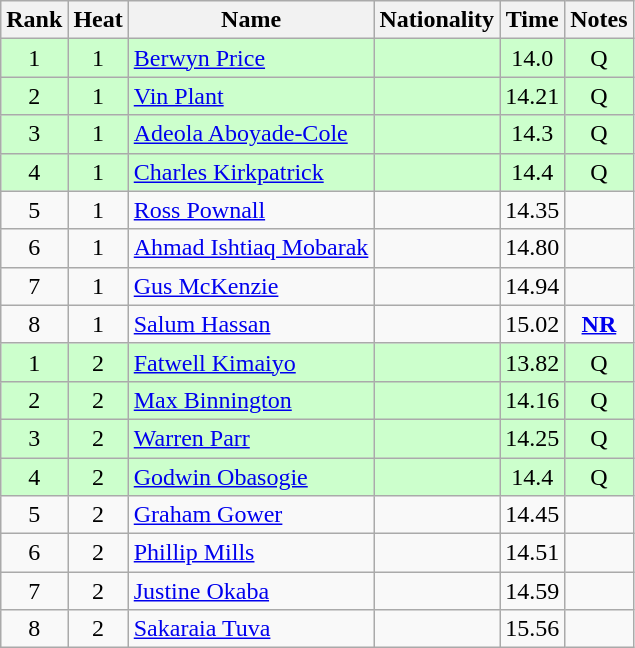<table class="wikitable sortable" style="text-align:center;">
<tr>
<th scope=col>Rank</th>
<th scope=col>Heat</th>
<th scope=col>Name</th>
<th scope=col>Nationality</th>
<th scope=col>Time</th>
<th scope=col>Notes</th>
</tr>
<tr style="background-color: #ccffcc;">
<td>1</td>
<td>1</td>
<td style="text-align:left;"><a href='#'>Berwyn Price</a></td>
<td style="text-align:left;"></td>
<td>14.0</td>
<td>Q</td>
</tr>
<tr style="background-color: #ccffcc;">
<td>2</td>
<td>1</td>
<td style="text-align:left;"><a href='#'>Vin Plant</a></td>
<td style="text-align:left;"></td>
<td>14.21</td>
<td>Q</td>
</tr>
<tr style="background-color: #ccffcc;">
<td>3</td>
<td>1</td>
<td style="text-align:left;"><a href='#'>Adeola Aboyade-Cole</a></td>
<td style="text-align:left;"></td>
<td>14.3</td>
<td>Q</td>
</tr>
<tr style="background-color: #ccffcc;">
<td>4</td>
<td>1</td>
<td style="text-align:left;"><a href='#'>Charles Kirkpatrick</a></td>
<td style="text-align:left;"></td>
<td>14.4</td>
<td>Q</td>
</tr>
<tr>
<td>5</td>
<td>1</td>
<td style="text-align:left;"><a href='#'>Ross Pownall</a></td>
<td style="text-align:left;"></td>
<td>14.35</td>
<td></td>
</tr>
<tr>
<td>6</td>
<td>1</td>
<td style="text-align:left;"><a href='#'>Ahmad Ishtiaq Mobarak</a></td>
<td style="text-align:left;"></td>
<td>14.80</td>
<td></td>
</tr>
<tr>
<td>7</td>
<td>1</td>
<td style="text-align:left;"><a href='#'>Gus McKenzie</a></td>
<td style="text-align:left;"></td>
<td>14.94</td>
<td></td>
</tr>
<tr>
<td>8</td>
<td>1</td>
<td style="text-align:left;"><a href='#'>Salum Hassan</a></td>
<td style="text-align:left;"></td>
<td>15.02</td>
<td><strong><a href='#'>NR</a></strong></td>
</tr>
<tr style="background-color: #ccffcc;">
<td>1</td>
<td>2</td>
<td style="text-align:left;"><a href='#'>Fatwell Kimaiyo</a></td>
<td style="text-align:left;"></td>
<td>13.82</td>
<td>Q</td>
</tr>
<tr style="background-color: #ccffcc;">
<td>2</td>
<td>2</td>
<td style="text-align:left;"><a href='#'>Max Binnington</a></td>
<td style="text-align:left;"></td>
<td>14.16</td>
<td>Q</td>
</tr>
<tr style="background-color: #ccffcc;">
<td>3</td>
<td>2</td>
<td style="text-align:left;"><a href='#'>Warren Parr</a></td>
<td style="text-align:left;"></td>
<td>14.25</td>
<td>Q</td>
</tr>
<tr style="background-color: #ccffcc;">
<td>4</td>
<td>2</td>
<td style="text-align:left;"><a href='#'>Godwin Obasogie</a></td>
<td style="text-align:left;"></td>
<td>14.4</td>
<td>Q</td>
</tr>
<tr>
<td>5</td>
<td>2</td>
<td style="text-align:left;"><a href='#'>Graham Gower</a></td>
<td style="text-align:left;"></td>
<td>14.45</td>
<td></td>
</tr>
<tr>
<td>6</td>
<td>2</td>
<td style="text-align:left;"><a href='#'>Phillip Mills</a></td>
<td style="text-align:left;"></td>
<td>14.51</td>
<td></td>
</tr>
<tr>
<td>7</td>
<td>2</td>
<td style="text-align:left;"><a href='#'>Justine Okaba</a></td>
<td style="text-align:left;"></td>
<td>14.59</td>
<td></td>
</tr>
<tr>
<td>8</td>
<td>2</td>
<td style="text-align:left;"><a href='#'>Sakaraia Tuva</a></td>
<td style="text-align:left;"></td>
<td>15.56</td>
<td></td>
</tr>
</table>
